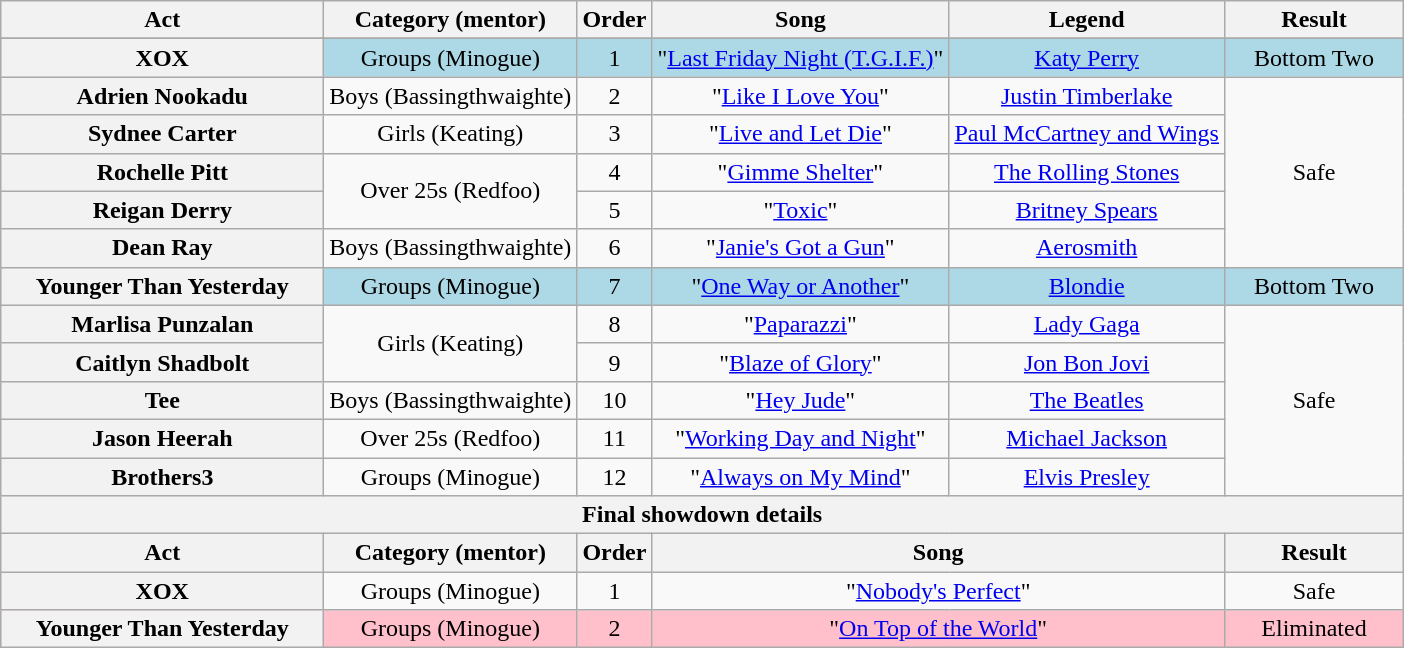<table class="wikitable plainrowheaders" style="text-align:center;">
<tr>
<th scope="col" style="width:13em;">Act</th>
<th scope="col">Category (mentor)</th>
<th scope="col">Order</th>
<th scope="col">Song</th>
<th scope="col">Legend</th>
<th scope="col" style="width:7em;">Result</th>
</tr>
<tr>
</tr>
<tr style="background:lightblue;">
<th scope="row">XOX</th>
<td>Groups (Minogue)</td>
<td>1</td>
<td>"<a href='#'>Last Friday Night (T.G.I.F.)</a>"</td>
<td><a href='#'>Katy Perry</a></td>
<td>Bottom Two</td>
</tr>
<tr>
<th scope="row">Adrien Nookadu</th>
<td>Boys (Bassingthwaighte)</td>
<td>2</td>
<td>"<a href='#'>Like I Love You</a>"</td>
<td><a href='#'>Justin Timberlake</a></td>
<td rowspan=5>Safe</td>
</tr>
<tr>
<th scope="row">Sydnee Carter</th>
<td>Girls (Keating)</td>
<td>3</td>
<td>"<a href='#'>Live and Let Die</a>"</td>
<td><a href='#'>Paul McCartney and Wings</a></td>
</tr>
<tr>
<th scope="row">Rochelle Pitt</th>
<td rowspan="2">Over 25s (Redfoo)</td>
<td>4</td>
<td>"<a href='#'>Gimme Shelter</a>"</td>
<td><a href='#'>The Rolling Stones</a></td>
</tr>
<tr>
<th scope="row">Reigan Derry</th>
<td>5</td>
<td>"<a href='#'>Toxic</a>"</td>
<td><a href='#'>Britney Spears</a></td>
</tr>
<tr>
<th scope="row">Dean Ray</th>
<td>Boys (Bassingthwaighte)</td>
<td>6</td>
<td>"<a href='#'>Janie's Got a Gun</a>"</td>
<td><a href='#'>Aerosmith</a></td>
</tr>
<tr style="background:lightblue;">
<th scope="row">Younger Than Yesterday</th>
<td>Groups (Minogue)</td>
<td>7</td>
<td>"<a href='#'>One Way or Another</a>"</td>
<td><a href='#'>Blondie</a></td>
<td>Bottom Two</td>
</tr>
<tr>
<th scope="row">Marlisa Punzalan</th>
<td rowspan="2">Girls (Keating)</td>
<td>8</td>
<td>"<a href='#'>Paparazzi</a>"</td>
<td><a href='#'>Lady Gaga</a></td>
<td rowspan=5>Safe</td>
</tr>
<tr>
<th scope="row">Caitlyn Shadbolt</th>
<td>9</td>
<td>"<a href='#'>Blaze of Glory</a>"</td>
<td><a href='#'>Jon Bon Jovi</a></td>
</tr>
<tr>
<th scope="row">Tee</th>
<td>Boys (Bassingthwaighte)</td>
<td>10</td>
<td>"<a href='#'>Hey Jude</a>"</td>
<td><a href='#'>The Beatles</a></td>
</tr>
<tr>
<th scope="row">Jason Heerah</th>
<td>Over 25s (Redfoo)</td>
<td>11</td>
<td>"<a href='#'>Working Day and Night</a>"</td>
<td><a href='#'>Michael Jackson</a></td>
</tr>
<tr>
<th scope="row">Brothers3</th>
<td>Groups (Minogue)</td>
<td>12</td>
<td>"<a href='#'>Always on My Mind</a>"</td>
<td><a href='#'>Elvis Presley</a></td>
</tr>
<tr>
<th colspan="6">Final showdown details</th>
</tr>
<tr>
<th scope="col" style="width:10em;">Act</th>
<th scope="col">Category (mentor)</th>
<th scope="col">Order</th>
<th colspan="2">Song</th>
<th scope="col" style="width:6em;">Result</th>
</tr>
<tr>
<th scope="row">XOX</th>
<td>Groups (Minogue)</td>
<td>1</td>
<td colspan="2">"<a href='#'>Nobody's Perfect</a>"</td>
<td>Safe</td>
</tr>
<tr style="background:pink;">
<th scope="row">Younger Than Yesterday</th>
<td>Groups (Minogue)</td>
<td>2</td>
<td colspan="2">"<a href='#'>On Top of the World</a>"</td>
<td>Eliminated</td>
</tr>
</table>
